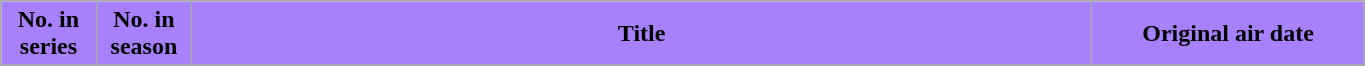<table class="wikitable plainrowheaders" style="width:72%;">
<tr>
<th scope="col" style="background-color: #A780FB; color: #000000;" width=7%>No. in<br>series</th>
<th scope="col" style="background-color: #A780FB; color: #000000;" width=7%>No. in<br>season</th>
<th scope="col" style="background-color: #A780FB; color: #000000;">Title</th>
<th scope="col" style="background-color: #A780FB; color: #000000;" width=20%>Original air date</th>
</tr>
<tr>
</tr>
</table>
